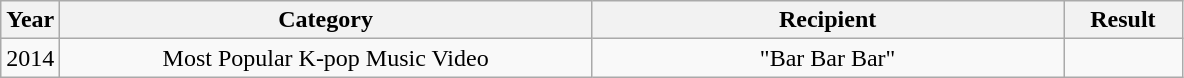<table class="wikitable" style="text-align:center">
<tr>
<th width="5%">Year</th>
<th width="45%">Category</th>
<th width="40%">Recipient</th>
<th width="10%">Result</th>
</tr>
<tr>
<td>2014</td>
<td>Most Popular K-pop Music Video</td>
<td>"Bar Bar Bar"</td>
<td></td>
</tr>
</table>
